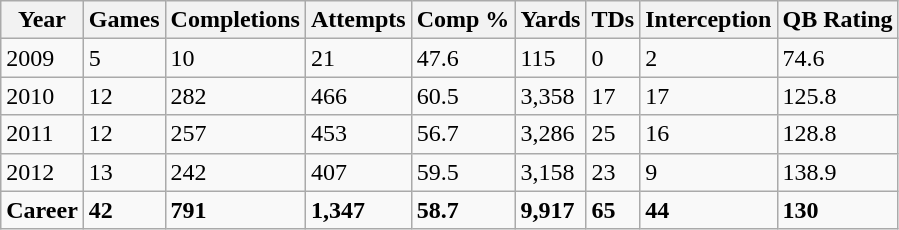<table class="wikitable">
<tr>
<th>Year</th>
<th>Games</th>
<th>Completions</th>
<th>Attempts</th>
<th>Comp %</th>
<th>Yards</th>
<th>TDs</th>
<th>Interception</th>
<th>QB Rating</th>
</tr>
<tr>
<td>2009</td>
<td>5</td>
<td>10</td>
<td>21</td>
<td>47.6</td>
<td>115</td>
<td>0</td>
<td>2</td>
<td>74.6</td>
</tr>
<tr>
<td>2010</td>
<td>12</td>
<td>282</td>
<td>466</td>
<td>60.5</td>
<td>3,358</td>
<td>17</td>
<td>17</td>
<td>125.8</td>
</tr>
<tr>
<td>2011</td>
<td>12</td>
<td>257</td>
<td>453</td>
<td>56.7</td>
<td>3,286</td>
<td>25</td>
<td>16</td>
<td>128.8</td>
</tr>
<tr>
<td>2012</td>
<td>13</td>
<td>242</td>
<td>407</td>
<td>59.5</td>
<td>3,158</td>
<td>23</td>
<td>9</td>
<td>138.9</td>
</tr>
<tr>
<td><strong>Career</strong></td>
<td><strong>42</strong></td>
<td><strong>791</strong></td>
<td><strong>1,347</strong></td>
<td><strong>58.7</strong></td>
<td><strong>9,917</strong></td>
<td><strong>65</strong></td>
<td><strong>44</strong></td>
<td><strong>130</strong></td>
</tr>
</table>
